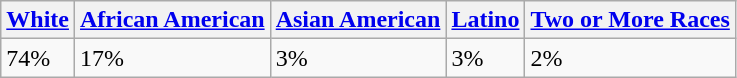<table class="wikitable">
<tr>
<th><a href='#'>White</a></th>
<th><a href='#'>African American</a></th>
<th><a href='#'>Asian American</a></th>
<th><a href='#'>Latino</a></th>
<th><a href='#'>Two or More Races</a></th>
</tr>
<tr>
<td>74%</td>
<td>17%</td>
<td>3%</td>
<td>3%</td>
<td>2%</td>
</tr>
</table>
